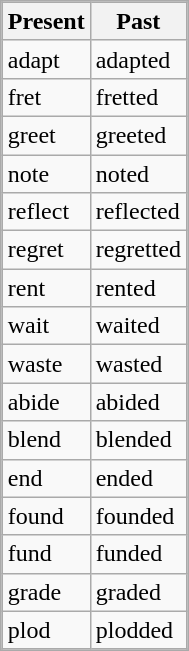<table class="wikitable" style="display: inline-block">
<tr>
<th>Present</th>
<th>Past</th>
</tr>
<tr>
<td>adapt</td>
<td>adapted</td>
</tr>
<tr>
<td>fret</td>
<td>fretted</td>
</tr>
<tr>
<td>greet</td>
<td>greeted</td>
</tr>
<tr>
<td>note</td>
<td>noted</td>
</tr>
<tr>
<td>reflect</td>
<td>reflected</td>
</tr>
<tr>
<td>regret</td>
<td>regretted</td>
</tr>
<tr>
<td>rent</td>
<td>rented</td>
</tr>
<tr>
<td>wait</td>
<td>waited</td>
</tr>
<tr>
<td>waste</td>
<td>wasted</td>
</tr>
<tr>
<td>abide</td>
<td>abided</td>
</tr>
<tr>
<td>blend</td>
<td>blended</td>
</tr>
<tr>
<td>end</td>
<td>ended</td>
</tr>
<tr>
<td>found</td>
<td>founded</td>
</tr>
<tr>
<td>fund</td>
<td>funded</td>
</tr>
<tr>
<td>grade</td>
<td>graded</td>
</tr>
<tr>
<td>plod</td>
<td>plodded</td>
</tr>
</table>
